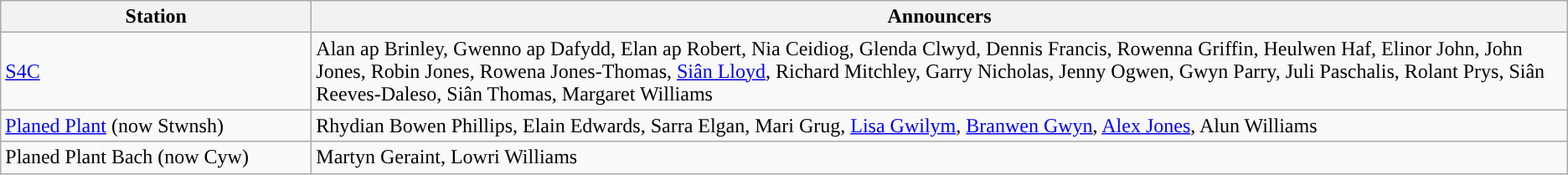<table class="wikitable">
<tr>
<th style="width:15em">Station</th>
<th>Announcers</th>
</tr>
<tr>
<td><a href='#'>S4C</a></td>
<td>Alan ap Brinley, Gwenno ap Dafydd, Elan ap Robert, Nia Ceidiog, Glenda Clwyd, Dennis Francis, Rowenna Griffin, Heulwen Haf, Elinor John, John Jones, Robin Jones, Rowena Jones-Thomas, <a href='#'>Siân Lloyd</a>, Richard Mitchley, Garry Nicholas, Jenny Ogwen, Gwyn Parry, Juli Paschalis, Rolant Prys, Siân Reeves-Daleso, Siân Thomas, Margaret Williams</td>
</tr>
<tr>
<td><a href='#'>Planed Plant</a> (now Stwnsh)</td>
<td>Rhydian Bowen Phillips, Elain Edwards, Sarra Elgan, Mari Grug, <a href='#'>Lisa Gwilym</a>, <a href='#'>Branwen Gwyn</a>, <a href='#'>Alex Jones</a>, Alun Williams</td>
</tr>
<tr>
<td>Planed Plant Bach (now Cyw)</td>
<td>Martyn Geraint, Lowri Williams</td>
</tr>
</table>
